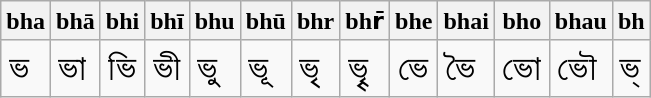<table class="wikitable">
<tr>
<th>bha</th>
<th>bhā</th>
<th>bhi</th>
<th>bhī</th>
<th>bhu</th>
<th>bhū</th>
<th>bhr</th>
<th>bhr̄</th>
<th>bhe</th>
<th>bhai</th>
<th>bho</th>
<th>bhau</th>
<th>bh</th>
</tr>
<tr style="font-size: 150%;">
<td>ভ</td>
<td>ভা</td>
<td>ভি</td>
<td>ভী</td>
<td>ভু</td>
<td>ভূ</td>
<td>ভৃ</td>
<td>ভৄ</td>
<td>ভে</td>
<td>ভৈ</td>
<td>ভো</td>
<td>ভৌ</td>
<td>ভ্</td>
</tr>
</table>
